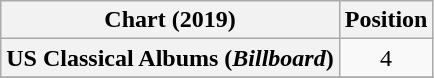<table class="wikitable plainrowheaders sortable" style="text-align:center">
<tr>
<th scope="col">Chart (2019)</th>
<th scope="col">Position</th>
</tr>
<tr>
<th scope="row">US Classical Albums (<em>Billboard</em>)</th>
<td>4</td>
</tr>
<tr>
</tr>
</table>
